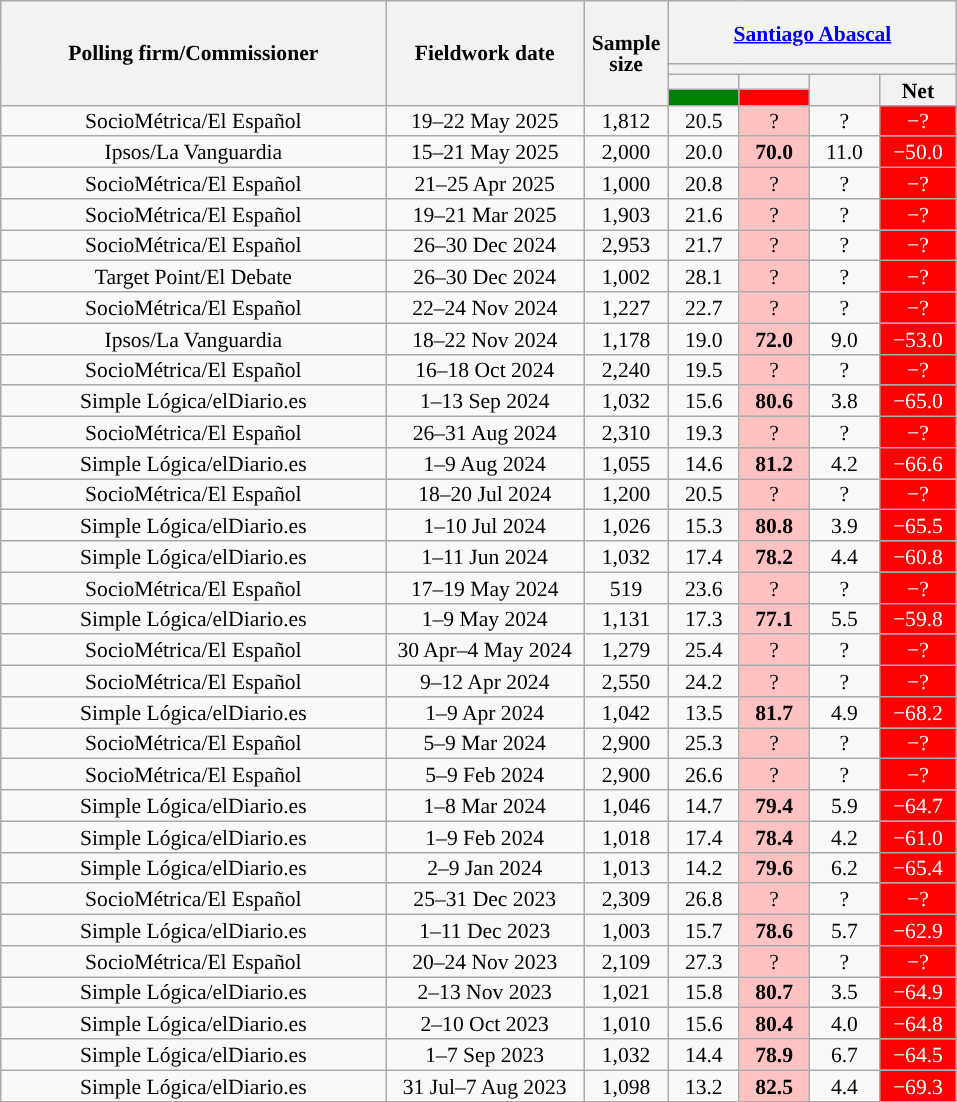<table class="wikitable collapsible collapsed" style="text-align:center; font-size:90%; line-height:14px;">
<tr style="height:42px;">
<th style="width:250px;" rowspan="4">Polling firm/Commissioner</th>
<th style="width:125px;" rowspan="4">Fieldwork date</th>
<th style="width:50px;" rowspan="4">Sample size</th>
<th style="width:185px;" colspan="4"><a href='#'>Santiago Abascal</a><br></th>
</tr>
<tr>
<th colspan="4" style="background:"></th>
</tr>
<tr>
<th style="width:30px;"></th>
<th style="width:30px;"></th>
<th style="width:30px;" rowspan="2"></th>
<th style="width:30px;" rowspan="2">Net</th>
</tr>
<tr>
<th style="color:inherit;background:#008000;"></th>
<th style="color:inherit;background:#FF0000;"></th>
</tr>
<tr>
<td>SocioMétrica/El Español</td>
<td>19–22 May 2025</td>
<td>1,812</td>
<td>20.5</td>
<td style="background:#FFC2C1;">?</td>
<td>?</td>
<td style="background:#FF0000; color:white;">−?</td>
</tr>
<tr>
<td>Ipsos/La Vanguardia</td>
<td>15–21 May 2025</td>
<td>2,000</td>
<td>20.0</td>
<td style="background:#FFC2C1;"><strong>70.0</strong></td>
<td>11.0</td>
<td style="background:#FF0000; color:white;">−50.0</td>
</tr>
<tr>
<td>SocioMétrica/El Español</td>
<td>21–25 Apr 2025</td>
<td>1,000</td>
<td>20.8</td>
<td style="background:#FFC2C1;">?</td>
<td>?</td>
<td style="background:#FF0000; color:white;">−?</td>
</tr>
<tr>
<td>SocioMétrica/El Español</td>
<td>19–21 Mar 2025</td>
<td>1,903</td>
<td>21.6</td>
<td style="background:#FFC2C1;">?</td>
<td>?</td>
<td style="background:#FF0000; color:white;">−?</td>
</tr>
<tr>
<td>SocioMétrica/El Español</td>
<td>26–30 Dec 2024</td>
<td>2,953</td>
<td>21.7</td>
<td style="background:#FFC2C1;">?</td>
<td>?</td>
<td style="background:#FF0000; color:white;">−?</td>
</tr>
<tr>
<td>Target Point/El Debate</td>
<td>26–30 Dec 2024</td>
<td>1,002</td>
<td>28.1</td>
<td style="background:#FFC2C1;">?</td>
<td>?</td>
<td style="background:#FF0000; color:white;">−?</td>
</tr>
<tr>
<td>SocioMétrica/El Español</td>
<td>22–24 Nov 2024</td>
<td>1,227</td>
<td>22.7</td>
<td style="background:#FFC2C1;">?</td>
<td>?</td>
<td style="background:#FF0000; color:white;">−?</td>
</tr>
<tr>
<td>Ipsos/La Vanguardia</td>
<td>18–22 Nov 2024</td>
<td>1,178</td>
<td>19.0</td>
<td style="background:#FFC2C1;"><strong>72.0</strong></td>
<td>9.0</td>
<td style="background:#FF0000; color:white;">−53.0</td>
</tr>
<tr>
<td>SocioMétrica/El Español</td>
<td>16–18 Oct 2024</td>
<td>2,240</td>
<td>19.5</td>
<td style="background:#FFC2C1;">?</td>
<td>?</td>
<td style="background:#FF0000; color:white;">−?</td>
</tr>
<tr>
<td>Simple Lógica/elDiario.es</td>
<td>1–13 Sep 2024</td>
<td>1,032</td>
<td>15.6</td>
<td style="background:#FFC2C1;"><strong>80.6</strong></td>
<td>3.8</td>
<td style="background:#FF0000; color:white;">−65.0</td>
</tr>
<tr>
<td>SocioMétrica/El Español</td>
<td>26–31 Aug 2024</td>
<td>2,310</td>
<td>19.3</td>
<td style="background:#FFC2C1;">?</td>
<td>?</td>
<td style="background:#FF0000; color:white;">−?</td>
</tr>
<tr>
<td>Simple Lógica/elDiario.es</td>
<td>1–9 Aug 2024</td>
<td>1,055</td>
<td>14.6</td>
<td style="background:#FFC2C1;"><strong>81.2</strong></td>
<td>4.2</td>
<td style="background:#FF0000; color:white;">−66.6</td>
</tr>
<tr>
<td>SocioMétrica/El Español</td>
<td>18–20 Jul 2024</td>
<td>1,200</td>
<td>20.5</td>
<td style="background:#FFC2C1;">?</td>
<td>?</td>
<td style="background:#FF0000; color:white;">−?</td>
</tr>
<tr>
<td>Simple Lógica/elDiario.es</td>
<td>1–10 Jul 2024</td>
<td>1,026</td>
<td>15.3</td>
<td style="background:#FFC2C1;"><strong>80.8</strong></td>
<td>3.9</td>
<td style="background:#FF0000; color:white;">−65.5</td>
</tr>
<tr>
<td>Simple Lógica/elDiario.es</td>
<td>1–11 Jun 2024</td>
<td>1,032</td>
<td>17.4</td>
<td style="background:#FFC2C1;"><strong>78.2</strong></td>
<td>4.4</td>
<td style="background:#FF0000; color:white;">−60.8</td>
</tr>
<tr>
<td>SocioMétrica/El Español</td>
<td>17–19 May 2024</td>
<td>519</td>
<td>23.6</td>
<td style="background:#FFC2C1;">?</td>
<td>?</td>
<td style="background:#FF0000; color:white;">−?</td>
</tr>
<tr>
<td>Simple Lógica/elDiario.es</td>
<td>1–9 May 2024</td>
<td>1,131</td>
<td>17.3</td>
<td style="background:#FFC2C1;"><strong>77.1</strong></td>
<td>5.5</td>
<td style="background:#FF0000; color:white;">−59.8</td>
</tr>
<tr>
<td>SocioMétrica/El Español</td>
<td>30 Apr–4 May 2024</td>
<td>1,279</td>
<td>25.4</td>
<td style="background:#FFC2C1;">?</td>
<td>?</td>
<td style="background:#FF0000; color:white;">−?</td>
</tr>
<tr>
<td>SocioMétrica/El Español</td>
<td>9–12 Apr 2024</td>
<td>2,550</td>
<td>24.2</td>
<td style="background:#FFC2C1;">?</td>
<td>?</td>
<td style="background:#FF0000; color:white;">−?</td>
</tr>
<tr>
<td>Simple Lógica/elDiario.es</td>
<td>1–9 Apr 2024</td>
<td>1,042</td>
<td>13.5</td>
<td style="background:#FFC2C1;"><strong>81.7</strong></td>
<td>4.9</td>
<td style="background:#FF0000; color:white;">−68.2</td>
</tr>
<tr>
<td>SocioMétrica/El Español</td>
<td>5–9 Mar 2024</td>
<td>2,900</td>
<td>25.3</td>
<td style="background:#FFC2C1;">?</td>
<td>?</td>
<td style="background:#FF0000; color:white;">−?</td>
</tr>
<tr>
<td>SocioMétrica/El Español</td>
<td>5–9 Feb 2024</td>
<td>2,900</td>
<td>26.6</td>
<td style="background:#FFC2C1;">?</td>
<td>?</td>
<td style="background:#FF0000; color:white;">−?</td>
</tr>
<tr>
<td>Simple Lógica/elDiario.es</td>
<td>1–8 Mar 2024</td>
<td>1,046</td>
<td>14.7</td>
<td style="background:#FFC2C1;"><strong>79.4</strong></td>
<td>5.9</td>
<td style="background:#FF0000; color:white;">−64.7</td>
</tr>
<tr>
<td>Simple Lógica/elDiario.es</td>
<td>1–9 Feb 2024</td>
<td>1,018</td>
<td>17.4</td>
<td style="background:#FFC2C1;"><strong>78.4</strong></td>
<td>4.2</td>
<td style="background:#FF0000; color:white;">−61.0</td>
</tr>
<tr>
<td>Simple Lógica/elDiario.es</td>
<td>2–9 Jan 2024</td>
<td>1,013</td>
<td>14.2</td>
<td style="background:#FFC2C1;"><strong>79.6</strong></td>
<td>6.2</td>
<td style="background:#FF0000; color:white;">−65.4</td>
</tr>
<tr>
<td>SocioMétrica/El Español</td>
<td>25–31 Dec 2023</td>
<td>2,309</td>
<td>26.8</td>
<td style="background:#FFC2C1;">?</td>
<td>?</td>
<td style="background:#FF0000; color:white;">−?</td>
</tr>
<tr>
<td>Simple Lógica/elDiario.es</td>
<td>1–11 Dec 2023</td>
<td>1,003</td>
<td>15.7</td>
<td style="background:#FFC2C1;"><strong>78.6</strong></td>
<td>5.7</td>
<td style="background:#FF0000; color:white;">−62.9</td>
</tr>
<tr>
<td>SocioMétrica/El Español</td>
<td>20–24 Nov 2023</td>
<td>2,109</td>
<td>27.3</td>
<td style="background:#FFC2C1;">?</td>
<td>?</td>
<td style="background:#FF0000; color:white;">−?</td>
</tr>
<tr>
<td>Simple Lógica/elDiario.es</td>
<td>2–13 Nov 2023</td>
<td>1,021</td>
<td>15.8</td>
<td style="background:#FFC2C1;"><strong>80.7</strong></td>
<td>3.5</td>
<td style="background:#FF0000; color:white;">−64.9</td>
</tr>
<tr>
<td>Simple Lógica/elDiario.es</td>
<td>2–10 Oct 2023</td>
<td>1,010</td>
<td>15.6</td>
<td style="background:#FFC2C1;"><strong>80.4</strong></td>
<td>4.0</td>
<td style="background:#FF0000; color:white;">−64.8</td>
</tr>
<tr>
<td>Simple Lógica/elDiario.es</td>
<td>1–7 Sep 2023</td>
<td>1,032</td>
<td>14.4</td>
<td style="background:#FFC2C1;"><strong>78.9</strong></td>
<td>6.7</td>
<td style="background:#FF0000; color:white;">−64.5</td>
</tr>
<tr>
<td>Simple Lógica/elDiario.es</td>
<td>31 Jul–7 Aug 2023</td>
<td>1,098</td>
<td>13.2</td>
<td style="background:#FFC2C1;"><strong>82.5</strong></td>
<td>4.4</td>
<td style="background:#FF0000; color:white;">−69.3</td>
</tr>
</table>
